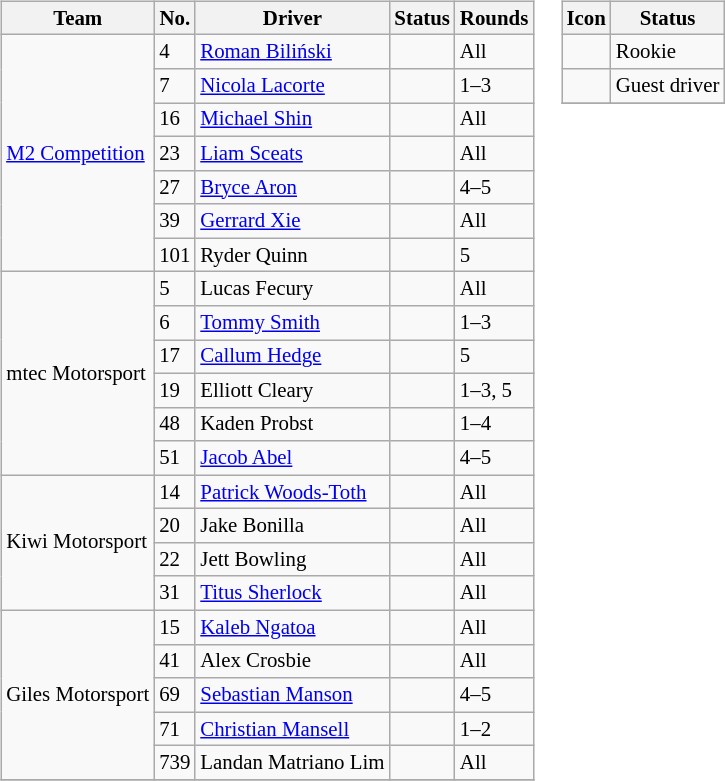<table>
<tr>
<td><br><table class="wikitable" style="font-size: 87%">
<tr>
<th>Team</th>
<th>No.</th>
<th>Driver</th>
<th>Status</th>
<th>Rounds</th>
</tr>
<tr>
<td rowspan="7"><a href='#'>M2 Competition</a></td>
<td>4</td>
<td> <a href='#'>Roman Biliński</a></td>
<td></td>
<td>All</td>
</tr>
<tr>
<td>7</td>
<td> <a href='#'>Nicola Lacorte</a></td>
<td align="center"></td>
<td>1–3</td>
</tr>
<tr>
<td>16</td>
<td> <a href='#'>Michael Shin</a></td>
<td></td>
<td>All</td>
</tr>
<tr>
<td>23</td>
<td> <a href='#'>Liam Sceats</a></td>
<td></td>
<td>All</td>
</tr>
<tr>
<td>27</td>
<td> <a href='#'>Bryce Aron</a></td>
<td></td>
<td>4–5</td>
</tr>
<tr>
<td>39</td>
<td> <a href='#'>Gerrard Xie</a></td>
<td></td>
<td>All</td>
</tr>
<tr>
<td>101</td>
<td> Ryder Quinn</td>
<td></td>
<td>5</td>
</tr>
<tr>
<td rowspan="6">mtec Motorsport</td>
<td>5</td>
<td> Lucas Fecury</td>
<td></td>
<td>All</td>
</tr>
<tr>
<td>6</td>
<td> <a href='#'>Tommy Smith</a></td>
<td></td>
<td>1–3</td>
</tr>
<tr>
<td>17</td>
<td> <a href='#'>Callum Hedge</a></td>
<td></td>
<td>5</td>
</tr>
<tr>
<td>19</td>
<td> Elliott Cleary</td>
<td align="center"></td>
<td>1–3, 5</td>
</tr>
<tr>
<td>48</td>
<td> Kaden Probst</td>
<td align="center"></td>
<td>1–4</td>
</tr>
<tr>
<td>51</td>
<td> <a href='#'>Jacob Abel</a></td>
<td></td>
<td>4–5</td>
</tr>
<tr>
<td rowspan="4">Kiwi Motorsport</td>
<td>14</td>
<td> <a href='#'>Patrick Woods-Toth</a></td>
<td align="center"></td>
<td>All</td>
</tr>
<tr>
<td>20</td>
<td> Jake Bonilla</td>
<td align="center"></td>
<td>All</td>
</tr>
<tr>
<td>22</td>
<td> Jett Bowling</td>
<td align="center"></td>
<td>All</td>
</tr>
<tr>
<td>31</td>
<td> <a href='#'>Titus Sherlock</a></td>
<td align="center"></td>
<td>All</td>
</tr>
<tr>
<td rowspan="5">Giles Motorsport</td>
<td>15</td>
<td> <a href='#'>Kaleb Ngatoa</a></td>
<td></td>
<td>All</td>
</tr>
<tr>
<td>41</td>
<td> Alex Crosbie</td>
<td align="center"></td>
<td>All</td>
</tr>
<tr>
<td>69</td>
<td nowrap> <a href='#'>Sebastian Manson</a></td>
<td align="center"></td>
<td>4–5</td>
</tr>
<tr>
<td>71</td>
<td> <a href='#'>Christian Mansell</a></td>
<td></td>
<td>1–2</td>
</tr>
<tr>
<td>739</td>
<td nowrap> Landan Matriano Lim</td>
<td align="center"></td>
<td>All</td>
</tr>
<tr>
</tr>
</table>
</td>
<td valign=top><br><table class="wikitable" style="font-size: 87%;">
<tr>
<th>Icon</th>
<th>Status</th>
</tr>
<tr>
<td align=center></td>
<td>Rookie</td>
</tr>
<tr>
<td align=center></td>
<td align="center ">Guest driver</td>
</tr>
<tr>
</tr>
</table>
</td>
</tr>
</table>
